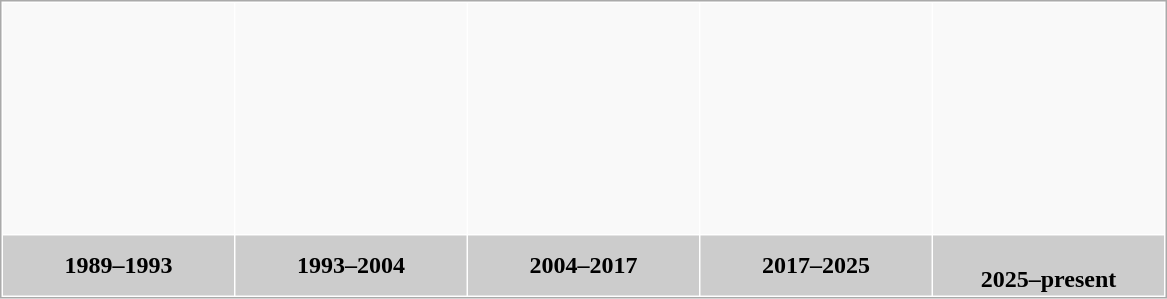<table border="0" cellpadding="2" cellspacing="1" style="border:1px solid #aaa">
<tr style="text-align:center;">
<th style="height:150px; background:#f9f9f9;"></th>
<th style="height:150px; background:#f9f9f9;"></th>
<th style="height:150px; background:#f9f9f9;"></th>
<th style="height:150px; background:#f9f9f9;"></th>
<th style="height:150px; background:#f9f9f9;"><br></th>
</tr>
<tr>
<th style="width:150px; background:#ccc;">1989–1993</th>
<th style="width:150px; background:#ccc;">1993–2004</th>
<th style="width:150px; background:#ccc;">2004–2017</th>
<th style="width:150px; background:#ccc;">2017–2025</th>
<th style="width:150px; background:#ccc;"><br>2025–present</th>
</tr>
</table>
